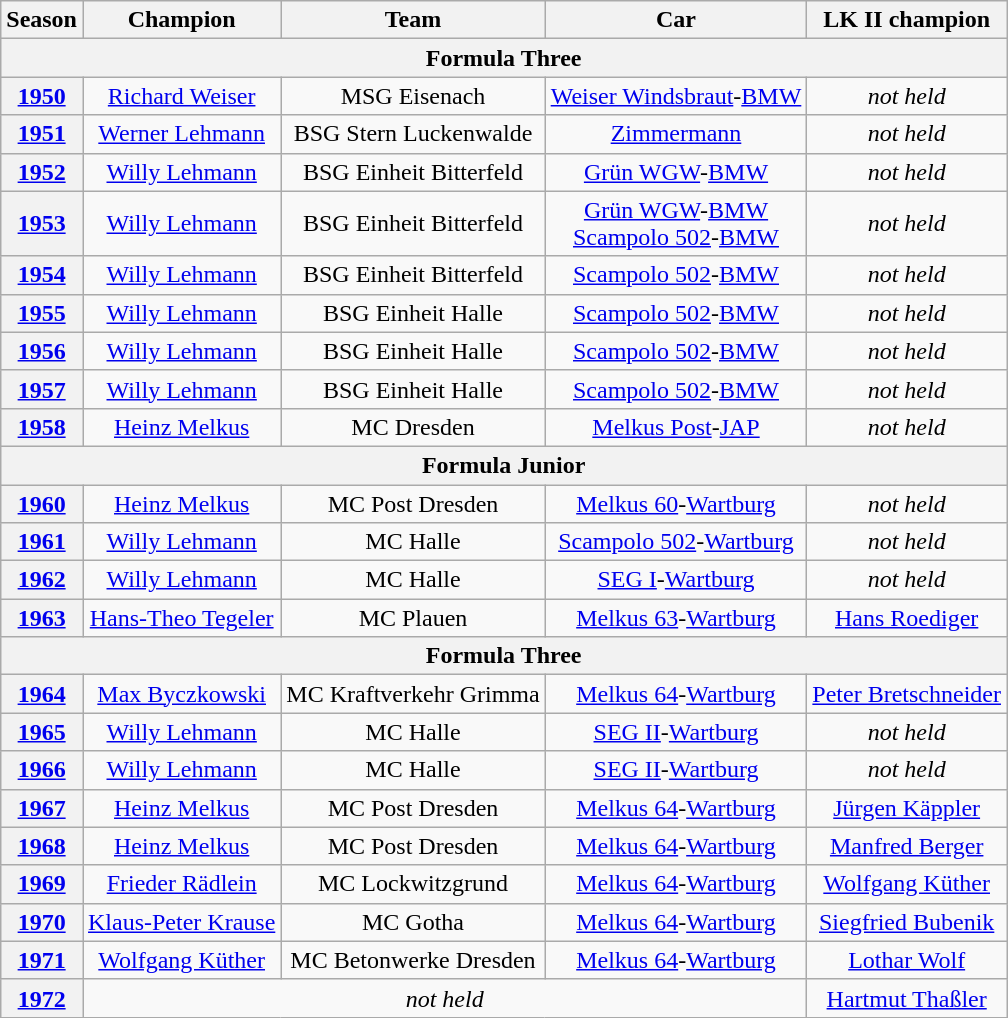<table class="wikitable" style="text-align:center">
<tr>
<th>Season</th>
<th>Champion</th>
<th>Team</th>
<th>Car</th>
<th>LK II champion</th>
</tr>
<tr>
<th colspan="5" align="center">Formula Three</th>
</tr>
<tr>
<th><a href='#'>1950</a></th>
<td> <a href='#'>Richard Weiser</a></td>
<td>MSG Eisenach</td>
<td><a href='#'>Weiser Windsbraut</a>-<a href='#'>BMW</a></td>
<td><em>not held</em></td>
</tr>
<tr>
<th><a href='#'>1951</a></th>
<td> <a href='#'>Werner Lehmann</a></td>
<td>BSG Stern Luckenwalde</td>
<td><a href='#'>Zimmermann</a></td>
<td><em>not held</em></td>
</tr>
<tr>
<th><a href='#'>1952</a></th>
<td> <a href='#'>Willy Lehmann</a></td>
<td>BSG Einheit Bitterfeld</td>
<td><a href='#'>Grün WGW</a>-<a href='#'>BMW</a></td>
<td><em>not held</em></td>
</tr>
<tr>
<th><a href='#'>1953</a></th>
<td> <a href='#'>Willy Lehmann</a></td>
<td>BSG Einheit Bitterfeld</td>
<td><a href='#'>Grün WGW</a>-<a href='#'>BMW</a><br><a href='#'>Scampolo 502</a>-<a href='#'>BMW</a></td>
<td><em>not held</em></td>
</tr>
<tr>
<th><a href='#'>1954</a></th>
<td> <a href='#'>Willy Lehmann</a></td>
<td>BSG Einheit Bitterfeld</td>
<td><a href='#'>Scampolo 502</a>-<a href='#'>BMW</a></td>
<td><em>not held</em></td>
</tr>
<tr>
<th><a href='#'>1955</a></th>
<td> <a href='#'>Willy Lehmann</a></td>
<td>BSG Einheit Halle</td>
<td><a href='#'>Scampolo 502</a>-<a href='#'>BMW</a></td>
<td><em>not held</em></td>
</tr>
<tr>
<th><a href='#'>1956</a></th>
<td> <a href='#'>Willy Lehmann</a></td>
<td>BSG Einheit Halle</td>
<td><a href='#'>Scampolo 502</a>-<a href='#'>BMW</a></td>
<td><em>not held</em></td>
</tr>
<tr>
<th><a href='#'>1957</a></th>
<td> <a href='#'>Willy Lehmann</a></td>
<td>BSG Einheit Halle</td>
<td><a href='#'>Scampolo 502</a>-<a href='#'>BMW</a></td>
<td><em>not held</em></td>
</tr>
<tr>
<th><a href='#'>1958</a></th>
<td> <a href='#'>Heinz Melkus</a></td>
<td>MC Dresden</td>
<td><a href='#'>Melkus Post</a>-<a href='#'>JAP</a></td>
<td><em>not held</em></td>
</tr>
<tr>
<th colspan="5" align="center">Formula Junior</th>
</tr>
<tr>
<th><a href='#'>1960</a></th>
<td> <a href='#'>Heinz Melkus</a></td>
<td>MC Post Dresden</td>
<td><a href='#'>Melkus 60</a>-<a href='#'>Wartburg</a></td>
<td><em>not held</em></td>
</tr>
<tr>
<th><a href='#'>1961</a></th>
<td> <a href='#'>Willy Lehmann</a></td>
<td>MC Halle</td>
<td><a href='#'>Scampolo 502</a>-<a href='#'>Wartburg</a></td>
<td><em>not held</em></td>
</tr>
<tr>
<th><a href='#'>1962</a></th>
<td> <a href='#'>Willy Lehmann</a></td>
<td>MC Halle</td>
<td><a href='#'>SEG I</a>-<a href='#'>Wartburg</a></td>
<td><em>not held</em></td>
</tr>
<tr>
<th><a href='#'>1963</a></th>
<td> <a href='#'>Hans-Theo Tegeler</a></td>
<td>MC Plauen</td>
<td><a href='#'>Melkus 63</a>-<a href='#'>Wartburg</a></td>
<td> <a href='#'>Hans Roediger</a></td>
</tr>
<tr>
<th colspan="5" align="center">Formula Three</th>
</tr>
<tr>
<th><a href='#'>1964</a></th>
<td> <a href='#'>Max Byczkowski</a></td>
<td>MC Kraftverkehr Grimma</td>
<td><a href='#'>Melkus 64</a>-<a href='#'>Wartburg</a></td>
<td> <a href='#'>Peter Bretschneider</a></td>
</tr>
<tr>
<th><a href='#'>1965</a></th>
<td> <a href='#'>Willy Lehmann</a></td>
<td>MC Halle</td>
<td><a href='#'>SEG II</a>-<a href='#'>Wartburg</a></td>
<td><em>not held</em></td>
</tr>
<tr>
<th><a href='#'>1966</a></th>
<td> <a href='#'>Willy Lehmann</a></td>
<td>MC Halle</td>
<td><a href='#'>SEG II</a>-<a href='#'>Wartburg</a></td>
<td><em>not held</em></td>
</tr>
<tr>
<th><a href='#'>1967</a></th>
<td> <a href='#'>Heinz Melkus</a></td>
<td>MC Post Dresden</td>
<td><a href='#'>Melkus 64</a>-<a href='#'>Wartburg</a></td>
<td> <a href='#'>Jürgen Käppler</a></td>
</tr>
<tr>
<th><a href='#'>1968</a></th>
<td> <a href='#'>Heinz Melkus</a></td>
<td>MC Post Dresden</td>
<td><a href='#'>Melkus 64</a>-<a href='#'>Wartburg</a></td>
<td> <a href='#'>Manfred Berger</a></td>
</tr>
<tr>
<th><a href='#'>1969</a></th>
<td> <a href='#'>Frieder Rädlein</a></td>
<td>MC Lockwitzgrund</td>
<td><a href='#'>Melkus 64</a>-<a href='#'>Wartburg</a></td>
<td> <a href='#'>Wolfgang Küther</a></td>
</tr>
<tr>
<th><a href='#'>1970</a></th>
<td> <a href='#'>Klaus-Peter Krause</a></td>
<td>MC Gotha</td>
<td><a href='#'>Melkus 64</a>-<a href='#'>Wartburg</a></td>
<td> <a href='#'>Siegfried Bubenik</a></td>
</tr>
<tr>
<th><a href='#'>1971</a></th>
<td> <a href='#'>Wolfgang Küther</a></td>
<td>MC Betonwerke Dresden</td>
<td><a href='#'>Melkus 64</a>-<a href='#'>Wartburg</a></td>
<td> <a href='#'>Lothar Wolf</a></td>
</tr>
<tr>
<th><a href='#'>1972</a></th>
<td colspan="3" align="center"><em>not held</em></td>
<td> <a href='#'>Hartmut Thaßler</a></td>
</tr>
</table>
